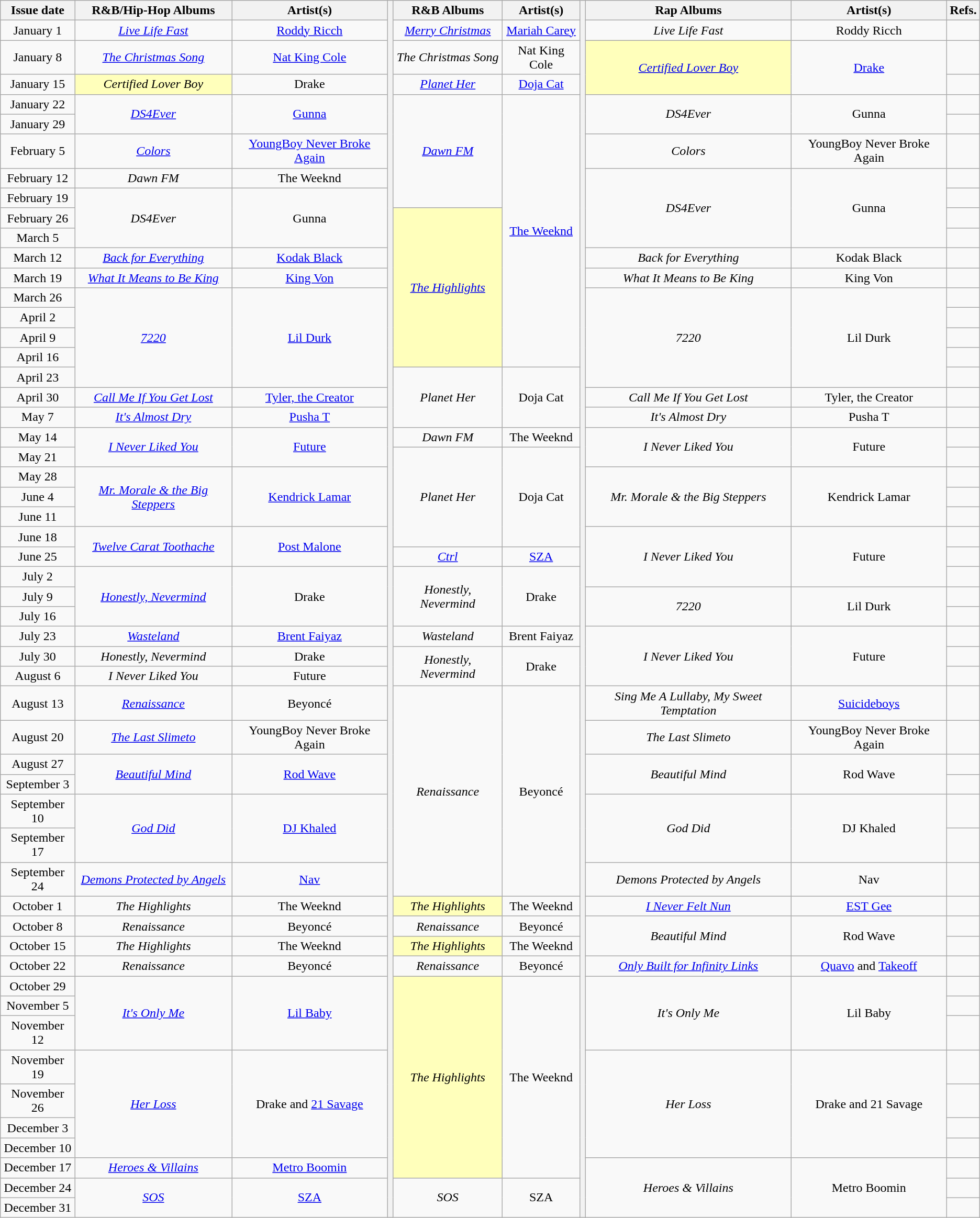<table class="wikitable plainrowheaders" style="text-align:center;">
<tr>
<th>Issue date</th>
<th>R&B/Hip-Hop Albums</th>
<th>Artist(s)</th>
<th rowspan="54"></th>
<th>R&B Albums</th>
<th>Artist(s)</th>
<th rowspan="54"></th>
<th>Rap Albums</th>
<th>Artist(s)</th>
<th>Refs.</th>
</tr>
<tr>
<td scope="row">January 1</td>
<td><em><a href='#'>Live Life Fast</a></em></td>
<td><a href='#'>Roddy Ricch</a></td>
<td><em><a href='#'>Merry Christmas</a></em></td>
<td><a href='#'>Mariah Carey</a></td>
<td><em>Live Life Fast</em></td>
<td>Roddy Ricch</td>
<td></td>
</tr>
<tr>
<td>January 8</td>
<td><em><a href='#'>The Christmas Song</a></em></td>
<td><a href='#'>Nat King Cole</a></td>
<td><em>The Christmas Song</em></td>
<td>Nat King Cole</td>
<td style="background-color:#FFFFBB" rowspan="2"><em><a href='#'>Certified Lover Boy</a></em> </td>
<td rowspan="2"><a href='#'>Drake</a></td>
<td></td>
</tr>
<tr>
<td>January 15</td>
<td style="background-color:#FFFFBB"><em>Certified Lover Boy</em> </td>
<td>Drake</td>
<td><em><a href='#'>Planet Her</a></em></td>
<td><a href='#'>Doja Cat</a></td>
<td></td>
</tr>
<tr>
<td>January 22</td>
<td rowspan="2"><em><a href='#'>DS4Ever</a></em></td>
<td rowspan="2"><a href='#'>Gunna</a></td>
<td rowspan="5"><em><a href='#'>Dawn FM</a></em></td>
<td rowspan="13"><a href='#'>The Weeknd</a></td>
<td rowspan="2"><em>DS4Ever</em></td>
<td rowspan="2">Gunna</td>
<td></td>
</tr>
<tr>
<td>January 29</td>
<td></td>
</tr>
<tr>
<td>February 5</td>
<td><em><a href='#'>Colors</a></em></td>
<td><a href='#'>YoungBoy Never Broke Again</a></td>
<td><em>Colors</em></td>
<td>YoungBoy Never Broke Again</td>
<td></td>
</tr>
<tr>
<td>February 12</td>
<td><em>Dawn FM</em></td>
<td>The Weeknd</td>
<td rowspan="4"><em>DS4Ever</em></td>
<td rowspan="4">Gunna</td>
<td></td>
</tr>
<tr>
<td>February 19</td>
<td rowspan="3"><em>DS4Ever</em></td>
<td rowspan="3">Gunna</td>
<td></td>
</tr>
<tr>
<td>February 26</td>
<td style="background-color:#FFFFBB" rowspan="8"><em><a href='#'>The Highlights</a></em> </td>
<td></td>
</tr>
<tr>
<td>March 5</td>
<td></td>
</tr>
<tr>
<td>March 12</td>
<td><em><a href='#'>Back for Everything</a></em></td>
<td><a href='#'>Kodak Black</a></td>
<td><em>Back for Everything</em></td>
<td>Kodak Black</td>
<td></td>
</tr>
<tr>
<td>March 19</td>
<td><em><a href='#'>What It Means to Be King</a></em></td>
<td><a href='#'>King Von</a></td>
<td><em>What It Means to Be King</em></td>
<td>King Von</td>
<td></td>
</tr>
<tr>
<td>March 26</td>
<td rowspan="5"><em><a href='#'>7220</a></em></td>
<td rowspan="5"><a href='#'>Lil Durk</a></td>
<td rowspan="5"><em>7220</em></td>
<td rowspan="5">Lil Durk</td>
<td></td>
</tr>
<tr>
<td>April 2</td>
<td></td>
</tr>
<tr>
<td>April 9</td>
<td></td>
</tr>
<tr>
<td>April 16</td>
<td></td>
</tr>
<tr>
<td>April 23</td>
<td rowspan="3"><em>Planet Her</em></td>
<td rowspan="3">Doja Cat</td>
<td></td>
</tr>
<tr>
<td>April 30</td>
<td><em><a href='#'>Call Me If You Get Lost</a></em></td>
<td><a href='#'>Tyler, the Creator</a></td>
<td><em>Call Me If You Get Lost</em></td>
<td>Tyler, the Creator</td>
<td></td>
</tr>
<tr>
<td>May 7</td>
<td><em><a href='#'>It's Almost Dry</a></em></td>
<td><a href='#'>Pusha T</a></td>
<td><em>It's Almost Dry</em></td>
<td>Pusha T</td>
<td></td>
</tr>
<tr>
<td>May 14</td>
<td rowspan="2"><em><a href='#'>I Never Liked You</a></em></td>
<td rowspan="2"><a href='#'>Future</a></td>
<td><em>Dawn FM</em></td>
<td>The Weeknd</td>
<td rowspan="2"><em>I Never Liked You</em></td>
<td rowspan="2">Future</td>
<td></td>
</tr>
<tr>
<td>May 21</td>
<td rowspan="5"><em>Planet Her</em></td>
<td rowspan="5">Doja Cat</td>
<td></td>
</tr>
<tr>
<td>May 28</td>
<td rowspan="3"><em><a href='#'>Mr. Morale & the Big Steppers</a></em></td>
<td rowspan="3"><a href='#'>Kendrick Lamar</a></td>
<td rowspan="3"><em>Mr. Morale & the Big Steppers</em></td>
<td rowspan="3">Kendrick Lamar</td>
<td></td>
</tr>
<tr>
<td>June 4</td>
<td></td>
</tr>
<tr>
<td>June 11</td>
<td></td>
</tr>
<tr>
<td>June 18</td>
<td rowspan="2"><em><a href='#'>Twelve Carat Toothache</a></em></td>
<td rowspan="2"><a href='#'>Post Malone</a></td>
<td rowspan="3"><em>I Never Liked You</em></td>
<td rowspan="3">Future</td>
<td></td>
</tr>
<tr>
<td>June 25</td>
<td><a href='#'><em>Ctrl</em></a></td>
<td><a href='#'>SZA</a></td>
<td></td>
</tr>
<tr>
<td>July 2</td>
<td rowspan="3"><em><a href='#'>Honestly, Nevermind</a></em></td>
<td rowspan="3">Drake</td>
<td rowspan="3"><em>Honestly, Nevermind</em></td>
<td rowspan="3">Drake</td>
<td></td>
</tr>
<tr>
<td>July 9</td>
<td rowspan="2"><em>7220</em></td>
<td rowspan="2">Lil Durk</td>
<td></td>
</tr>
<tr>
<td>July 16</td>
<td></td>
</tr>
<tr>
<td>July 23</td>
<td><a href='#'><em>Wasteland</em></a></td>
<td><a href='#'>Brent Faiyaz</a></td>
<td><em>Wasteland</em></td>
<td>Brent Faiyaz</td>
<td rowspan="3"><em>I Never Liked You</em></td>
<td rowspan="3">Future</td>
<td></td>
</tr>
<tr>
<td>July 30</td>
<td><em>Honestly, Nevermind</em></td>
<td>Drake</td>
<td rowspan="2"><em>Honestly, Nevermind</em></td>
<td rowspan="2">Drake</td>
<td></td>
</tr>
<tr>
<td>August 6</td>
<td><em>I Never Liked You</em></td>
<td>Future</td>
<td></td>
</tr>
<tr>
<td>August 13</td>
<td><a href='#'><em>Renaissance</em></a></td>
<td>Beyoncé</td>
<td rowspan="7"><em>Renaissance</em></td>
<td rowspan="7">Beyoncé</td>
<td><em>Sing Me A Lullaby, My Sweet Temptation</em></td>
<td><a href='#'>Suicideboys</a></td>
<td></td>
</tr>
<tr>
<td>August 20</td>
<td><em><a href='#'>The Last Slimeto</a></em></td>
<td>YoungBoy Never Broke Again</td>
<td><em>The Last Slimeto</em></td>
<td>YoungBoy Never Broke Again</td>
<td></td>
</tr>
<tr>
<td>August 27</td>
<td rowspan="2"><em><a href='#'>Beautiful Mind</a></em></td>
<td rowspan="2"><a href='#'>Rod Wave</a></td>
<td rowspan="2"><em>Beautiful Mind</em></td>
<td rowspan="2">Rod Wave</td>
<td></td>
</tr>
<tr>
<td>September 3</td>
<td></td>
</tr>
<tr>
<td>September 10</td>
<td rowspan="2"><em><a href='#'>God Did</a></em></td>
<td rowspan="2"><a href='#'>DJ Khaled</a></td>
<td rowspan="2"><em>God Did</em></td>
<td rowspan="2">DJ Khaled</td>
<td></td>
</tr>
<tr>
<td>September 17</td>
<td></td>
</tr>
<tr>
<td>September 24</td>
<td><em><a href='#'>Demons Protected by Angels</a></em></td>
<td><a href='#'>Nav</a></td>
<td><em>Demons Protected by Angels</em></td>
<td>Nav</td>
<td></td>
</tr>
<tr>
<td>October 1</td>
<td><em>The Highlights</em></td>
<td>The Weeknd</td>
<td style="background-color:#FFFFBB"><em>The Highlights</em> </td>
<td>The Weeknd</td>
<td><em><a href='#'>I Never Felt Nun</a></em></td>
<td><a href='#'>EST Gee</a></td>
<td></td>
</tr>
<tr>
<td>October 8</td>
<td><em>Renaissance</em></td>
<td>Beyoncé</td>
<td><em>Renaissance</em></td>
<td>Beyoncé</td>
<td rowspan="2"><em>Beautiful Mind</em></td>
<td rowspan="2">Rod Wave</td>
<td></td>
</tr>
<tr>
<td>October 15</td>
<td><em>The Highlights</em></td>
<td>The Weeknd</td>
<td style="background-color:#FFFFBB"><em>The Highlights</em> </td>
<td>The Weeknd</td>
<td></td>
</tr>
<tr>
<td>October 22</td>
<td><em>Renaissance</em></td>
<td>Beyoncé</td>
<td><em>Renaissance</em></td>
<td>Beyoncé</td>
<td><em><a href='#'>Only Built for Infinity Links</a></em></td>
<td><a href='#'>Quavo</a> and <a href='#'>Takeoff</a></td>
<td></td>
</tr>
<tr>
<td>October 29</td>
<td rowspan="3"><em><a href='#'>It's Only Me</a></em></td>
<td rowspan="3"><a href='#'>Lil Baby</a></td>
<td style="background-color:#FFFFBB" rowspan="8"><em>The Highlights</em> </td>
<td rowspan="8">The Weeknd</td>
<td rowspan="3"><em>It's Only Me</em></td>
<td rowspan="3">Lil Baby</td>
<td></td>
</tr>
<tr>
<td>November 5</td>
<td></td>
</tr>
<tr>
<td>November 12</td>
<td></td>
</tr>
<tr>
<td>November 19</td>
<td rowspan="4"><em><a href='#'>Her Loss</a></em></td>
<td rowspan="4">Drake and <a href='#'>21 Savage</a></td>
<td rowspan="4"><em>Her Loss</em></td>
<td rowspan="4">Drake and 21 Savage</td>
<td></td>
</tr>
<tr>
<td>November 26</td>
<td></td>
</tr>
<tr>
<td>December 3</td>
<td></td>
</tr>
<tr>
<td>December 10</td>
<td></td>
</tr>
<tr>
<td>December 17</td>
<td><em><a href='#'>Heroes & Villains</a></em></td>
<td><a href='#'>Metro Boomin</a></td>
<td rowspan="3"><em>Heroes & Villains</em></td>
<td rowspan="3">Metro Boomin</td>
<td></td>
</tr>
<tr>
<td>December 24</td>
<td rowspan="2"><a href='#'><em>SOS</em></a></td>
<td rowspan="2"><a href='#'>SZA</a></td>
<td rowspan="2"><em>SOS</em></td>
<td rowspan="2">SZA</td>
<td></td>
</tr>
<tr>
<td>December 31</td>
<td></td>
</tr>
</table>
